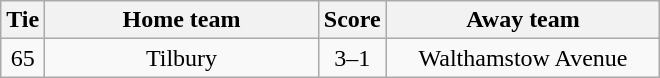<table class="wikitable" style="text-align:center;">
<tr>
<th width=20>Tie</th>
<th width=175>Home team</th>
<th width=20>Score</th>
<th width=175>Away team</th>
</tr>
<tr>
<td>65</td>
<td>Tilbury</td>
<td>3–1</td>
<td>Walthamstow Avenue</td>
</tr>
</table>
